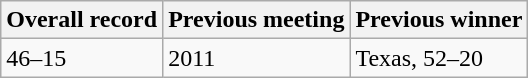<table class="wikitable">
<tr>
<th>Overall record</th>
<th>Previous meeting</th>
<th>Previous winner</th>
</tr>
<tr>
<td>46–15</td>
<td>2011</td>
<td>Texas, 52–20</td>
</tr>
</table>
